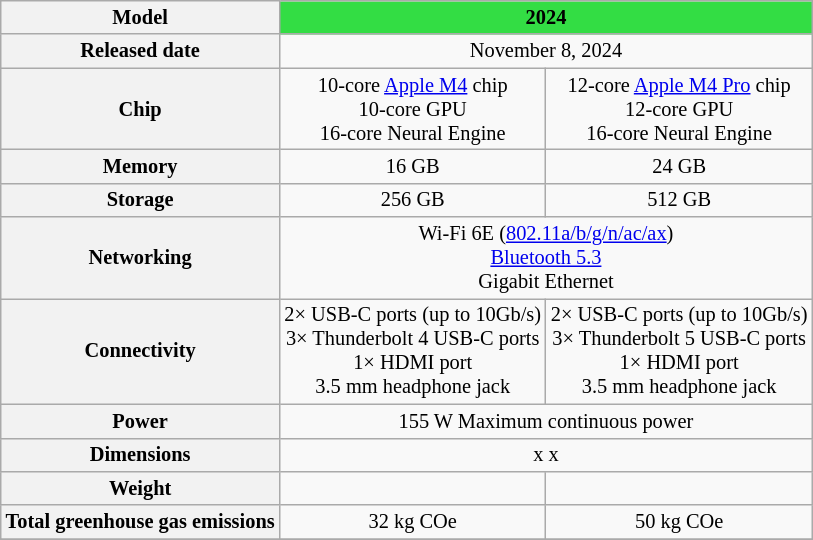<table class="wikitable mw-datatable sticky-header sort-under mw-collapsible" style="font-size:85%; text-align:center">
<tr>
<th>Model</th>
<th colspan="2" style="background:#3d4;">2024</th>
</tr>
<tr>
<th>Released date</th>
<td colspan="2">November 8, 2024</td>
</tr>
<tr>
<th>Chip</th>
<td>10-core <a href='#'>Apple M4</a> chip<br>10-core GPU<br>16-core Neural Engine</td>
<td>12-core <a href='#'>Apple M4 Pro</a> chip<br>12-core GPU<br>16-core Neural Engine</td>
</tr>
<tr>
<th>Memory</th>
<td>16 GB<br></td>
<td>24 GB<br></td>
</tr>
<tr>
<th>Storage</th>
<td>256 GB<br></td>
<td>512 GB<br></td>
</tr>
<tr>
<th>Networking</th>
<td colspan="2">Wi-Fi 6E (<a href='#'>802.11a/b/g/n/ac/ax</a>)<br><a href='#'>Bluetooth 5.3</a><br>Gigabit Ethernet<br></td>
</tr>
<tr>
<th>Connectivity</th>
<td>2× USB-C ports (up to 10Gb/s)<br>3× Thunderbolt 4 USB-C ports<br>1× HDMI port<br>3.5 mm headphone jack</td>
<td>2× USB-C ports (up to 10Gb/s)<br>3× Thunderbolt 5 USB-C ports<br>1× HDMI port<br>3.5 mm headphone jack</td>
</tr>
<tr>
<th>Power</th>
<td colspan=2>155 W Maximum continuous power</td>
</tr>
<tr>
<th>Dimensions</th>
<td colspan=2> x  x </td>
</tr>
<tr>
<th>Weight</th>
<td></td>
<td></td>
</tr>
<tr>
<th>Total greenhouse gas emissions</th>
<td>32 kg COe</td>
<td>50 kg COe</td>
</tr>
<tr>
</tr>
</table>
